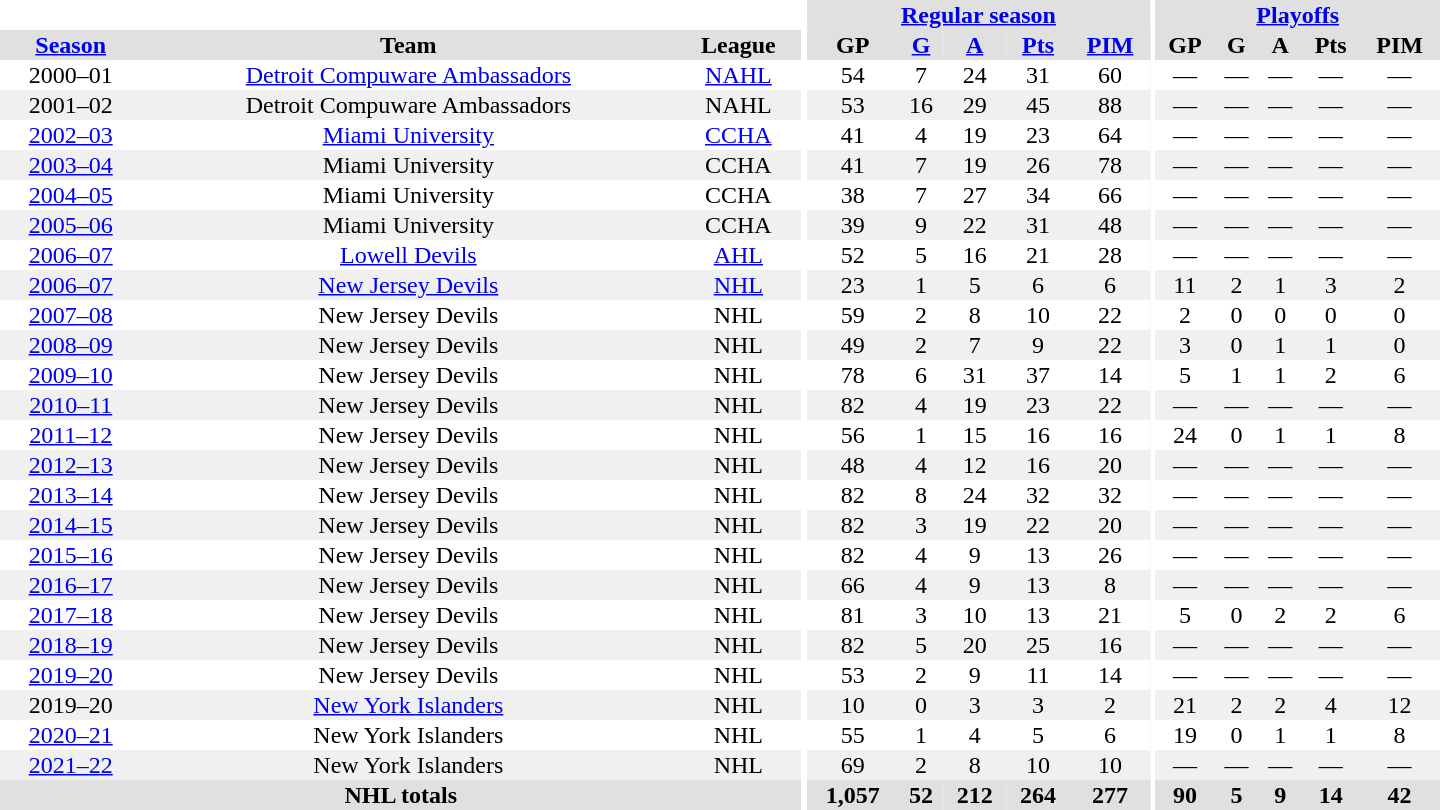<table border="0" cellpadding="1" cellspacing="0" style="text-align:center; width:60em">
<tr bgcolor="#e0e0e0">
<th colspan="3" bgcolor="#ffffff"></th>
<th rowspan="99" bgcolor="#ffffff"></th>
<th colspan="5"><a href='#'>Regular season</a></th>
<th rowspan="99" bgcolor="#ffffff"></th>
<th colspan="5"><a href='#'>Playoffs</a></th>
</tr>
<tr bgcolor="#e0e0e0">
<th><a href='#'>Season</a></th>
<th>Team</th>
<th>League</th>
<th>GP</th>
<th><a href='#'>G</a></th>
<th><a href='#'>A</a></th>
<th><a href='#'>Pts</a></th>
<th><a href='#'>PIM</a></th>
<th>GP</th>
<th>G</th>
<th>A</th>
<th>Pts</th>
<th>PIM</th>
</tr>
<tr>
<td>2000–01</td>
<td><a href='#'>Detroit Compuware Ambassadors</a></td>
<td><a href='#'>NAHL</a></td>
<td>54</td>
<td>7</td>
<td>24</td>
<td>31</td>
<td>60</td>
<td>—</td>
<td>—</td>
<td>—</td>
<td>—</td>
<td>—</td>
</tr>
<tr style="background:#f0f0f0;">
<td>2001–02</td>
<td>Detroit Compuware Ambassadors</td>
<td>NAHL</td>
<td>53</td>
<td>16</td>
<td>29</td>
<td>45</td>
<td>88</td>
<td>—</td>
<td>—</td>
<td>—</td>
<td>—</td>
<td>—</td>
</tr>
<tr>
<td><a href='#'>2002–03</a></td>
<td><a href='#'>Miami University</a></td>
<td><a href='#'>CCHA</a></td>
<td>41</td>
<td>4</td>
<td>19</td>
<td>23</td>
<td>64</td>
<td>—</td>
<td>—</td>
<td>—</td>
<td>—</td>
<td>—</td>
</tr>
<tr style="background:#f0f0f0;">
<td><a href='#'>2003–04</a></td>
<td>Miami University</td>
<td>CCHA</td>
<td>41</td>
<td>7</td>
<td>19</td>
<td>26</td>
<td>78</td>
<td>—</td>
<td>—</td>
<td>—</td>
<td>—</td>
<td>—</td>
</tr>
<tr>
<td><a href='#'>2004–05</a></td>
<td>Miami University</td>
<td>CCHA</td>
<td>38</td>
<td>7</td>
<td>27</td>
<td>34</td>
<td>66</td>
<td>—</td>
<td>—</td>
<td>—</td>
<td>—</td>
<td>—</td>
</tr>
<tr style="background:#f0f0f0;">
<td><a href='#'>2005–06</a></td>
<td>Miami University</td>
<td>CCHA</td>
<td>39</td>
<td>9</td>
<td>22</td>
<td>31</td>
<td>48</td>
<td>—</td>
<td>—</td>
<td>—</td>
<td>—</td>
<td>—</td>
</tr>
<tr>
<td><a href='#'>2006–07</a></td>
<td><a href='#'>Lowell Devils</a></td>
<td><a href='#'>AHL</a></td>
<td>52</td>
<td>5</td>
<td>16</td>
<td>21</td>
<td>28</td>
<td>—</td>
<td>—</td>
<td>—</td>
<td>—</td>
<td>—</td>
</tr>
<tr style="background:#f0f0f0;">
<td><a href='#'>2006–07</a></td>
<td><a href='#'>New Jersey Devils</a></td>
<td><a href='#'>NHL</a></td>
<td>23</td>
<td>1</td>
<td>5</td>
<td>6</td>
<td>6</td>
<td>11</td>
<td>2</td>
<td>1</td>
<td>3</td>
<td>2</td>
</tr>
<tr>
<td><a href='#'>2007–08</a></td>
<td>New Jersey Devils</td>
<td>NHL</td>
<td>59</td>
<td>2</td>
<td>8</td>
<td>10</td>
<td>22</td>
<td>2</td>
<td>0</td>
<td>0</td>
<td>0</td>
<td>0</td>
</tr>
<tr style="background:#f0f0f0;">
<td><a href='#'>2008–09</a></td>
<td>New Jersey Devils</td>
<td>NHL</td>
<td>49</td>
<td>2</td>
<td>7</td>
<td>9</td>
<td>22</td>
<td>3</td>
<td>0</td>
<td>1</td>
<td>1</td>
<td>0</td>
</tr>
<tr>
<td><a href='#'>2009–10</a></td>
<td>New Jersey Devils</td>
<td>NHL</td>
<td>78</td>
<td>6</td>
<td>31</td>
<td>37</td>
<td>14</td>
<td>5</td>
<td>1</td>
<td>1</td>
<td>2</td>
<td>6</td>
</tr>
<tr style="background:#f0f0f0;">
<td><a href='#'>2010–11</a></td>
<td>New Jersey Devils</td>
<td>NHL</td>
<td>82</td>
<td>4</td>
<td>19</td>
<td>23</td>
<td>22</td>
<td>—</td>
<td>—</td>
<td>—</td>
<td>—</td>
<td>—</td>
</tr>
<tr>
<td><a href='#'>2011–12</a></td>
<td>New Jersey Devils</td>
<td>NHL</td>
<td>56</td>
<td>1</td>
<td>15</td>
<td>16</td>
<td>16</td>
<td>24</td>
<td>0</td>
<td>1</td>
<td>1</td>
<td>8</td>
</tr>
<tr style="background:#f0f0f0;">
<td><a href='#'>2012–13</a></td>
<td>New Jersey Devils</td>
<td>NHL</td>
<td>48</td>
<td>4</td>
<td>12</td>
<td>16</td>
<td>20</td>
<td>—</td>
<td>—</td>
<td>—</td>
<td>—</td>
<td>—</td>
</tr>
<tr>
<td><a href='#'>2013–14</a></td>
<td>New Jersey Devils</td>
<td>NHL</td>
<td>82</td>
<td>8</td>
<td>24</td>
<td>32</td>
<td>32</td>
<td>—</td>
<td>—</td>
<td>—</td>
<td>—</td>
<td>—</td>
</tr>
<tr style="background:#f0f0f0;">
<td><a href='#'>2014–15</a></td>
<td>New Jersey Devils</td>
<td>NHL</td>
<td>82</td>
<td>3</td>
<td>19</td>
<td>22</td>
<td>20</td>
<td>—</td>
<td>—</td>
<td>—</td>
<td>—</td>
<td>—</td>
</tr>
<tr>
<td><a href='#'>2015–16</a></td>
<td>New Jersey Devils</td>
<td>NHL</td>
<td>82</td>
<td>4</td>
<td>9</td>
<td>13</td>
<td>26</td>
<td>—</td>
<td>—</td>
<td>—</td>
<td>—</td>
<td>—</td>
</tr>
<tr style="background:#f0f0f0;">
<td><a href='#'>2016–17</a></td>
<td>New Jersey Devils</td>
<td>NHL</td>
<td>66</td>
<td>4</td>
<td>9</td>
<td>13</td>
<td>8</td>
<td>—</td>
<td>—</td>
<td>—</td>
<td>—</td>
<td>—</td>
</tr>
<tr>
<td><a href='#'>2017–18</a></td>
<td>New Jersey Devils</td>
<td>NHL</td>
<td>81</td>
<td>3</td>
<td>10</td>
<td>13</td>
<td>21</td>
<td>5</td>
<td>0</td>
<td>2</td>
<td>2</td>
<td>6</td>
</tr>
<tr style="background:#f0f0f0;">
<td><a href='#'>2018–19</a></td>
<td>New Jersey Devils</td>
<td>NHL</td>
<td>82</td>
<td>5</td>
<td>20</td>
<td>25</td>
<td>16</td>
<td>—</td>
<td>—</td>
<td>—</td>
<td>—</td>
<td>—</td>
</tr>
<tr>
<td><a href='#'>2019–20</a></td>
<td>New Jersey Devils</td>
<td>NHL</td>
<td>53</td>
<td>2</td>
<td>9</td>
<td>11</td>
<td>14</td>
<td>—</td>
<td>—</td>
<td>—</td>
<td>—</td>
<td>—</td>
</tr>
<tr style="background:#f0f0f0;">
<td>2019–20</td>
<td><a href='#'>New York Islanders</a></td>
<td>NHL</td>
<td>10</td>
<td>0</td>
<td>3</td>
<td>3</td>
<td>2</td>
<td>21</td>
<td>2</td>
<td>2</td>
<td>4</td>
<td>12</td>
</tr>
<tr>
<td><a href='#'>2020–21</a></td>
<td>New York Islanders</td>
<td>NHL</td>
<td>55</td>
<td>1</td>
<td>4</td>
<td>5</td>
<td>6</td>
<td>19</td>
<td>0</td>
<td>1</td>
<td>1</td>
<td>8</td>
</tr>
<tr style="background:#f0f0f0;">
<td><a href='#'>2021–22</a></td>
<td>New York Islanders</td>
<td>NHL</td>
<td>69</td>
<td>2</td>
<td>8</td>
<td>10</td>
<td>10</td>
<td>—</td>
<td>—</td>
<td>—</td>
<td>—</td>
<td>—</td>
</tr>
<tr style="background:#e0e0e0;">
<th colspan="3">NHL totals</th>
<th>1,057</th>
<th>52</th>
<th>212</th>
<th>264</th>
<th>277</th>
<th>90</th>
<th>5</th>
<th>9</th>
<th>14</th>
<th>42</th>
</tr>
</table>
